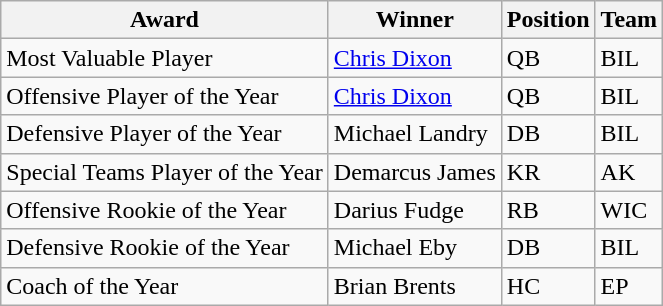<table class="wikitable">
<tr>
<th>Award</th>
<th>Winner</th>
<th>Position</th>
<th>Team</th>
</tr>
<tr>
<td>Most Valuable Player</td>
<td><a href='#'>Chris Dixon</a></td>
<td>QB</td>
<td>BIL</td>
</tr>
<tr>
<td>Offensive Player of the Year</td>
<td><a href='#'>Chris Dixon</a></td>
<td>QB</td>
<td>BIL</td>
</tr>
<tr>
<td>Defensive Player of the Year</td>
<td>Michael Landry</td>
<td>DB</td>
<td>BIL</td>
</tr>
<tr>
<td>Special Teams Player of the Year</td>
<td>Demarcus James</td>
<td>KR</td>
<td>AK</td>
</tr>
<tr>
<td>Offensive Rookie of the Year</td>
<td>Darius Fudge</td>
<td>RB</td>
<td>WIC</td>
</tr>
<tr>
<td>Defensive Rookie of the Year</td>
<td>Michael Eby</td>
<td>DB</td>
<td>BIL</td>
</tr>
<tr>
<td>Coach of the Year</td>
<td>Brian Brents</td>
<td>HC</td>
<td>EP</td>
</tr>
</table>
